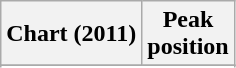<table class="wikitable sortable">
<tr>
<th>Chart (2011)</th>
<th>Peak<br>position</th>
</tr>
<tr>
</tr>
<tr>
</tr>
</table>
